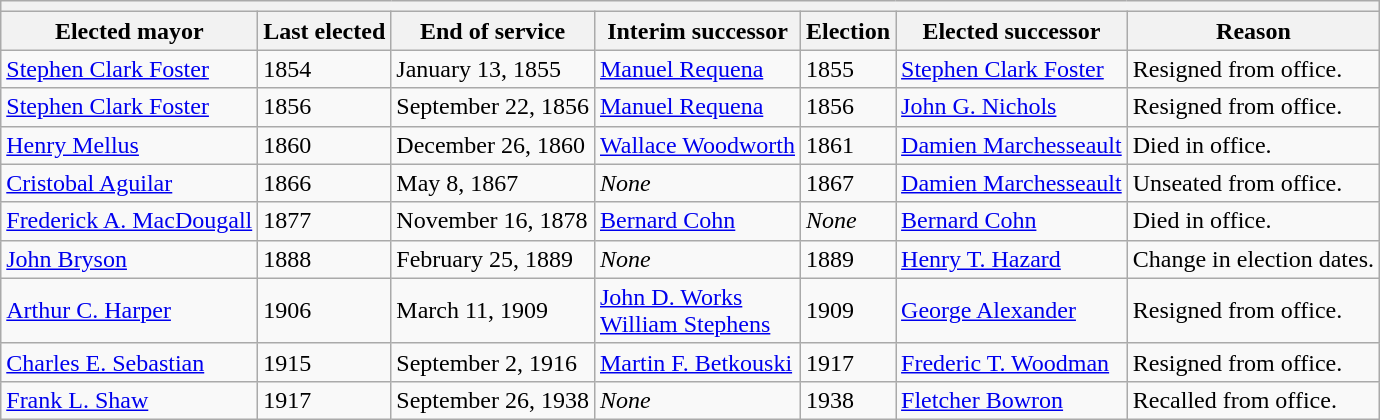<table class="wikitable">
<tr>
<th colspan="7"></th>
</tr>
<tr>
<th>Elected mayor</th>
<th>Last elected</th>
<th>End of service</th>
<th>Interim successor</th>
<th>Election</th>
<th>Elected successor</th>
<th>Reason</th>
</tr>
<tr>
<td><a href='#'>Stephen Clark Foster</a></td>
<td>1854</td>
<td>January 13, 1855</td>
<td><a href='#'>Manuel Requena</a></td>
<td>1855</td>
<td><a href='#'>Stephen Clark Foster</a></td>
<td>Resigned from office.</td>
</tr>
<tr>
<td><a href='#'>Stephen Clark Foster</a></td>
<td>1856</td>
<td>September 22, 1856</td>
<td><a href='#'>Manuel Requena</a></td>
<td>1856</td>
<td><a href='#'>John G. Nichols</a></td>
<td>Resigned from office.</td>
</tr>
<tr>
<td><a href='#'>Henry Mellus</a></td>
<td>1860</td>
<td>December 26, 1860</td>
<td><a href='#'>Wallace Woodworth</a></td>
<td>1861</td>
<td><a href='#'>Damien Marchesseault</a></td>
<td>Died in office.</td>
</tr>
<tr>
<td><a href='#'>Cristobal Aguilar</a></td>
<td>1866</td>
<td>May 8, 1867</td>
<td><em>None</em></td>
<td>1867</td>
<td><a href='#'>Damien Marchesseault</a></td>
<td>Unseated from office.</td>
</tr>
<tr>
<td><a href='#'>Frederick A. MacDougall</a></td>
<td>1877</td>
<td>November 16, 1878</td>
<td><a href='#'>Bernard Cohn</a></td>
<td><em>None</em></td>
<td><a href='#'>Bernard Cohn</a></td>
<td>Died in office.</td>
</tr>
<tr>
<td><a href='#'>John Bryson</a></td>
<td>1888</td>
<td>February 25, 1889</td>
<td><em>None</em></td>
<td>1889</td>
<td><a href='#'>Henry T. Hazard</a></td>
<td>Change in election dates.</td>
</tr>
<tr>
<td><a href='#'>Arthur C. Harper</a></td>
<td>1906</td>
<td>March 11, 1909</td>
<td><a href='#'>John D. Works</a> <br> <a href='#'>William Stephens</a></td>
<td>1909</td>
<td><a href='#'>George Alexander</a></td>
<td>Resigned from office.</td>
</tr>
<tr>
<td><a href='#'>Charles E. Sebastian</a></td>
<td>1915</td>
<td>September 2, 1916</td>
<td><a href='#'>Martin F. Betkouski</a></td>
<td>1917</td>
<td><a href='#'>Frederic T. Woodman</a></td>
<td>Resigned from office.</td>
</tr>
<tr>
<td><a href='#'>Frank L. Shaw</a></td>
<td>1917</td>
<td>September 26, 1938</td>
<td><em>None</em></td>
<td>1938</td>
<td><a href='#'>Fletcher Bowron</a></td>
<td>Recalled from office.</td>
</tr>
</table>
